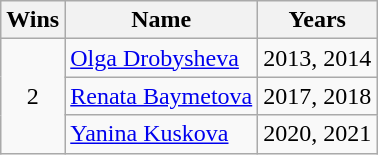<table class="wikitable">
<tr>
<th>Wins</th>
<th>Name</th>
<th>Years</th>
</tr>
<tr>
<td align=center rowspan=3>2</td>
<td><a href='#'>Olga Drobysheva</a></td>
<td align=left>2013, 2014</td>
</tr>
<tr>
<td><a href='#'>Renata Baymetova</a></td>
<td align=left>2017, 2018</td>
</tr>
<tr>
<td><a href='#'>Yanina Kuskova</a></td>
<td align=left>2020, 2021</td>
</tr>
</table>
